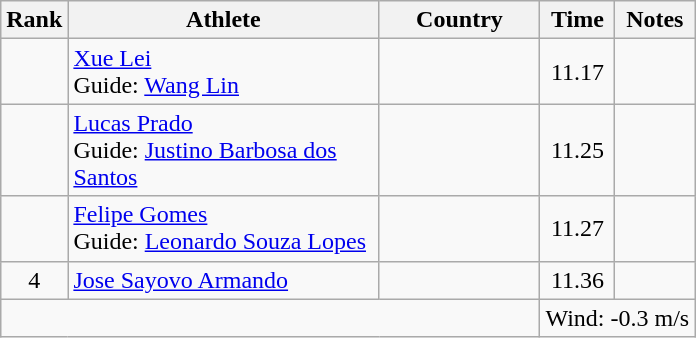<table class="wikitable sortable" style="text-align:center">
<tr>
<th>Rank</th>
<th style="width:200px">Athlete</th>
<th style="width:100px">Country</th>
<th>Time</th>
<th>Notes</th>
</tr>
<tr>
<td></td>
<td style="text-align:left;"><a href='#'>Xue Lei</a><br>Guide: <a href='#'>Wang Lin</a></td>
<td style="text-align:left;"></td>
<td>11.17</td>
<td></td>
</tr>
<tr>
<td></td>
<td style="text-align:left;"><a href='#'>Lucas Prado</a><br>Guide: <a href='#'>Justino Barbosa dos Santos</a></td>
<td style="text-align:left;"></td>
<td>11.25</td>
<td></td>
</tr>
<tr>
<td></td>
<td style="text-align:left;"><a href='#'>Felipe Gomes</a><br>Guide: <a href='#'>Leonardo Souza Lopes</a></td>
<td style="text-align:left;"></td>
<td>11.27</td>
<td></td>
</tr>
<tr>
<td>4</td>
<td style="text-align:left;"><a href='#'>Jose Sayovo Armando</a></td>
<td style="text-align:left;"></td>
<td>11.36</td>
<td></td>
</tr>
<tr class="sortbottom">
<td colspan="3"></td>
<td colspan="2">Wind: -0.3 m/s</td>
</tr>
</table>
